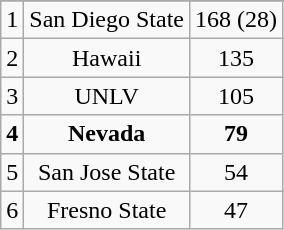<table class="wikitable" style="display: inline-table;">
<tr align="center">
</tr>
<tr align="center">
<td>1</td>
<td>San Diego State</td>
<td>168 (28)</td>
</tr>
<tr align="center">
<td>2</td>
<td>Hawaii</td>
<td>135</td>
</tr>
<tr align="center">
<td>3</td>
<td>UNLV</td>
<td>105</td>
</tr>
<tr align="center">
<td><strong>4</strong></td>
<td><strong>Nevada</strong></td>
<td><strong>79</strong></td>
</tr>
<tr align="center">
<td>5</td>
<td>San Jose State</td>
<td>54</td>
</tr>
<tr align="center">
<td>6</td>
<td>Fresno State</td>
<td>47</td>
</tr>
</table>
